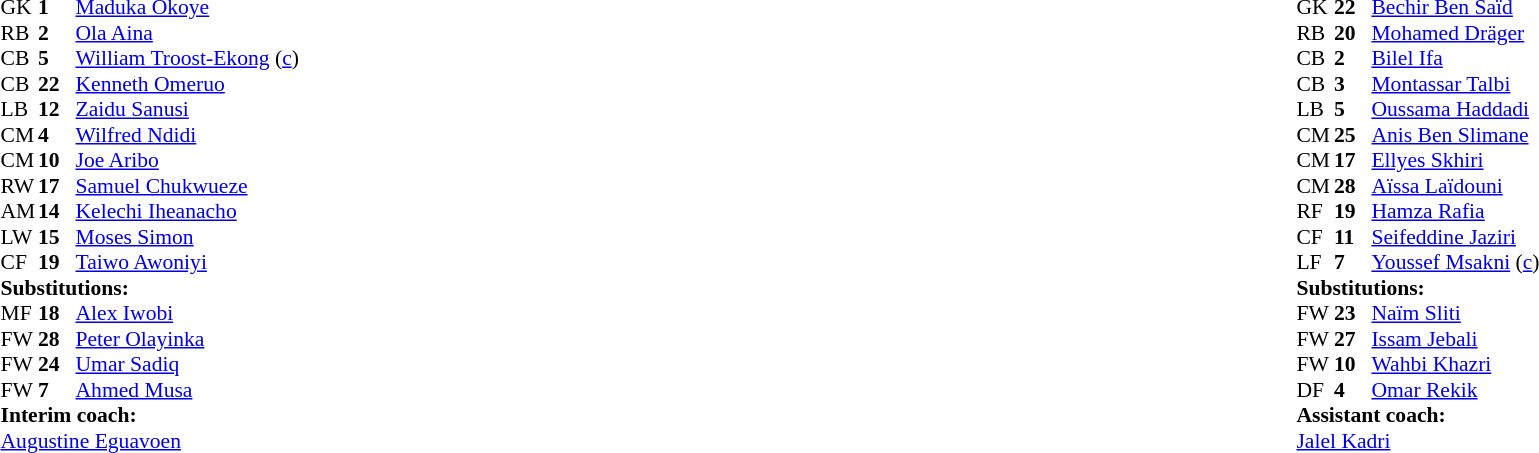<table width="100%">
<tr>
<td valign="top" width="40%"><br><table style="font-size:90%" cellspacing="0" cellpadding="0">
<tr>
<th width=25></th>
<th width=25></th>
</tr>
<tr>
<td>GK</td>
<td><strong>1</strong></td>
<td><a href='#'>Maduka Okoye</a></td>
</tr>
<tr>
<td>RB</td>
<td><strong>2</strong></td>
<td><a href='#'>Ola Aina</a></td>
</tr>
<tr>
<td>CB</td>
<td><strong>5</strong></td>
<td><a href='#'>William Troost-Ekong</a> (<a href='#'>c</a>)</td>
</tr>
<tr>
<td>CB</td>
<td><strong>22</strong></td>
<td><a href='#'>Kenneth Omeruo</a></td>
</tr>
<tr>
<td>LB</td>
<td><strong>12</strong></td>
<td><a href='#'>Zaidu Sanusi</a></td>
</tr>
<tr>
<td>CM</td>
<td><strong>4</strong></td>
<td><a href='#'>Wilfred Ndidi</a></td>
</tr>
<tr>
<td>CM</td>
<td><strong>10</strong></td>
<td><a href='#'>Joe Aribo</a></td>
<td></td>
<td></td>
</tr>
<tr>
<td>RW</td>
<td><strong>17</strong></td>
<td><a href='#'>Samuel Chukwueze</a></td>
<td></td>
<td></td>
</tr>
<tr>
<td>AM</td>
<td><strong>14</strong></td>
<td><a href='#'>Kelechi Iheanacho</a></td>
<td></td>
<td></td>
</tr>
<tr>
<td>LW</td>
<td><strong>15</strong></td>
<td><a href='#'>Moses Simon</a></td>
</tr>
<tr>
<td>CF</td>
<td><strong>19</strong></td>
<td><a href='#'>Taiwo Awoniyi</a></td>
<td></td>
<td></td>
</tr>
<tr>
<td colspan=3><strong>Substitutions:</strong></td>
</tr>
<tr>
<td>MF</td>
<td><strong>18</strong></td>
<td><a href='#'>Alex Iwobi</a></td>
<td></td>
<td></td>
</tr>
<tr>
<td>FW</td>
<td><strong>28</strong></td>
<td><a href='#'>Peter Olayinka</a></td>
<td></td>
<td></td>
</tr>
<tr>
<td>FW</td>
<td><strong>24</strong></td>
<td><a href='#'>Umar Sadiq</a></td>
<td></td>
<td></td>
</tr>
<tr>
<td>FW</td>
<td><strong>7</strong></td>
<td><a href='#'>Ahmed Musa</a></td>
<td></td>
<td></td>
</tr>
<tr>
<td colspan=3><strong>Interim coach:</strong></td>
</tr>
<tr>
<td colspan=3><a href='#'>Augustine Eguavoen</a></td>
</tr>
</table>
</td>
<td valign="top"></td>
<td valign="top" width="50%"><br><table style="font-size:90%; margin:auto" cellspacing="0" cellpadding="0">
<tr>
<th width=25></th>
<th width=25></th>
</tr>
<tr>
<td>GK</td>
<td><strong>22</strong></td>
<td><a href='#'>Bechir Ben Saïd</a></td>
</tr>
<tr>
<td>RB</td>
<td><strong>20</strong></td>
<td><a href='#'>Mohamed Dräger</a></td>
</tr>
<tr>
<td>CB</td>
<td><strong>2</strong></td>
<td><a href='#'>Bilel Ifa</a></td>
</tr>
<tr>
<td>CB</td>
<td><strong>3</strong></td>
<td><a href='#'>Montassar Talbi</a></td>
</tr>
<tr>
<td>LB</td>
<td><strong>5</strong></td>
<td><a href='#'>Oussama Haddadi</a></td>
</tr>
<tr>
<td>CM</td>
<td><strong>25</strong></td>
<td><a href='#'>Anis Ben Slimane</a></td>
<td></td>
<td></td>
</tr>
<tr>
<td>CM</td>
<td><strong>17</strong></td>
<td><a href='#'>Ellyes Skhiri</a></td>
</tr>
<tr>
<td>CM</td>
<td><strong>28</strong></td>
<td><a href='#'>Aïssa Laïdouni</a></td>
<td></td>
</tr>
<tr>
<td>RF</td>
<td><strong>19</strong></td>
<td><a href='#'>Hamza Rafia</a></td>
<td></td>
<td></td>
</tr>
<tr>
<td>CF</td>
<td><strong>11</strong></td>
<td><a href='#'>Seifeddine Jaziri</a></td>
<td></td>
<td></td>
</tr>
<tr>
<td>LF</td>
<td><strong>7</strong></td>
<td><a href='#'>Youssef Msakni</a> (<a href='#'>c</a>)</td>
<td></td>
<td></td>
</tr>
<tr>
<td colspan=3><strong>Substitutions:</strong></td>
</tr>
<tr>
<td>FW</td>
<td><strong>23</strong></td>
<td><a href='#'>Naïm Sliti</a></td>
<td></td>
<td></td>
</tr>
<tr>
<td>FW</td>
<td><strong>27</strong></td>
<td><a href='#'>Issam Jebali</a></td>
<td></td>
<td></td>
</tr>
<tr>
<td>FW</td>
<td><strong>10</strong></td>
<td><a href='#'>Wahbi Khazri</a></td>
<td></td>
<td></td>
</tr>
<tr>
<td>DF</td>
<td><strong>4</strong></td>
<td><a href='#'>Omar Rekik</a></td>
<td></td>
<td></td>
</tr>
<tr>
<td colspan=3><strong>Assistant coach:</strong></td>
</tr>
<tr>
<td colspan=3><a href='#'>Jalel Kadri</a></td>
</tr>
</table>
</td>
</tr>
</table>
